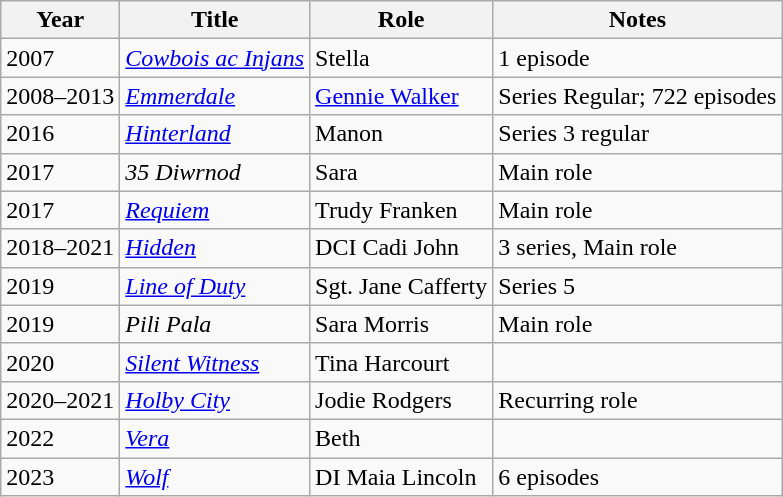<table class="wikitable sortable">
<tr>
<th>Year</th>
<th>Title</th>
<th class="unsortable">Role</th>
<th class="unsortable">Notes</th>
</tr>
<tr>
<td>2007</td>
<td><em><a href='#'>Cowbois ac Injans</a></em></td>
<td>Stella</td>
<td>1 episode</td>
</tr>
<tr>
<td>2008–2013</td>
<td><em><a href='#'>Emmerdale</a></em></td>
<td><a href='#'>Gennie Walker</a></td>
<td>Series Regular; 722 episodes</td>
</tr>
<tr>
<td>2016</td>
<td><em><a href='#'>Hinterland</a></em></td>
<td>Manon</td>
<td>Series 3 regular</td>
</tr>
<tr>
<td>2017</td>
<td><em>35 Diwrnod</em></td>
<td>Sara</td>
<td>Main role</td>
</tr>
<tr>
<td>2017</td>
<td><a href='#'><em>Requiem</em></a></td>
<td>Trudy Franken</td>
<td>Main role</td>
</tr>
<tr>
<td>2018–2021</td>
<td><em><a href='#'>Hidden</a></em></td>
<td>DCI Cadi John</td>
<td>3 series, Main role</td>
</tr>
<tr>
<td>2019</td>
<td><em><a href='#'>Line of Duty</a></em></td>
<td>Sgt. Jane Cafferty</td>
<td>Series 5</td>
</tr>
<tr>
<td>2019</td>
<td><em>Pili Pala</em></td>
<td>Sara Morris</td>
<td>Main role</td>
</tr>
<tr>
<td>2020</td>
<td><em><a href='#'>Silent Witness</a></em></td>
<td>Tina Harcourt</td>
<td></td>
</tr>
<tr>
<td>2020–2021</td>
<td><em><a href='#'>Holby City</a></em></td>
<td>Jodie Rodgers</td>
<td>Recurring role</td>
</tr>
<tr>
<td>2022</td>
<td><em><a href='#'>Vera</a></em></td>
<td>Beth</td>
<td></td>
</tr>
<tr>
<td>2023</td>
<td><em><a href='#'>Wolf</a></em></td>
<td>DI Maia Lincoln</td>
<td>6 episodes</td>
</tr>
</table>
